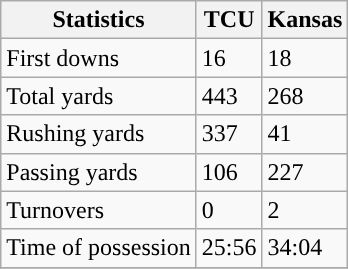<table class="wikitable">
<tr>
<th>Statistics</th>
<th>TCU</th>
<th>Kansas</th>
</tr>
<tr>
<td>First downs</td>
<td>16</td>
<td>18</td>
</tr>
<tr>
<td>Total yards</td>
<td>443</td>
<td>268</td>
</tr>
<tr>
<td>Rushing yards</td>
<td>337</td>
<td>41</td>
</tr>
<tr>
<td>Passing yards</td>
<td>106</td>
<td>227</td>
</tr>
<tr>
<td>Turnovers</td>
<td>0</td>
<td>2</td>
</tr>
<tr>
<td>Time of possession</td>
<td>25:56</td>
<td>34:04</td>
</tr>
<tr>
</tr>
</table>
